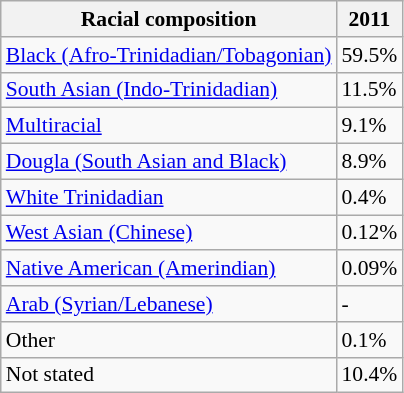<table class="wikitable sortable collapsible" style="font-size: 90%;">
<tr>
<th>Racial composition</th>
<th>2011</th>
</tr>
<tr>
<td><a href='#'>Black (Afro-Trinidadian/Tobagonian)</a></td>
<td>59.5%</td>
</tr>
<tr>
<td><a href='#'>South Asian (Indo-Trinidadian)</a></td>
<td>11.5%</td>
</tr>
<tr>
<td><a href='#'>Multiracial</a></td>
<td>9.1%</td>
</tr>
<tr>
<td><a href='#'>Dougla (South Asian and Black)</a></td>
<td>8.9%</td>
</tr>
<tr>
<td><a href='#'>White Trinidadian</a></td>
<td>0.4%</td>
</tr>
<tr>
<td><a href='#'>West Asian (Chinese)</a></td>
<td>0.12%</td>
</tr>
<tr>
<td><a href='#'>Native American (Amerindian)</a></td>
<td>0.09%</td>
</tr>
<tr>
<td><a href='#'>Arab (Syrian/Lebanese)</a></td>
<td>-</td>
</tr>
<tr>
<td>Other</td>
<td>0.1%</td>
</tr>
<tr>
<td>Not stated</td>
<td>10.4%</td>
</tr>
</table>
